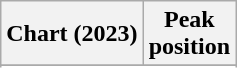<table class="wikitable sortable plainrowheaders" style="text-align:center;">
<tr>
<th scope="col">Chart (2023)</th>
<th scope="col">Peak<br>position</th>
</tr>
<tr>
</tr>
<tr>
</tr>
<tr>
</tr>
</table>
